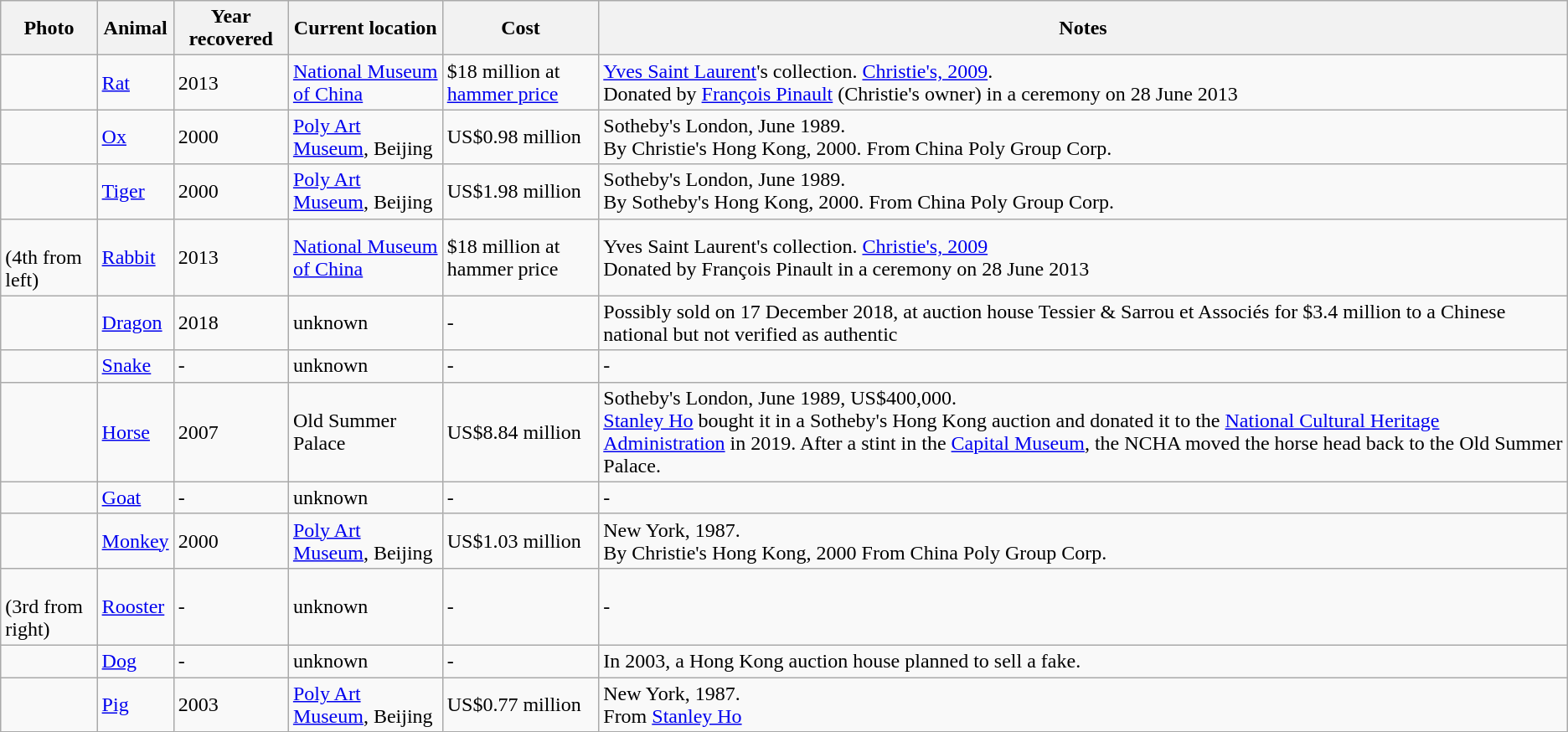<table class="wikitable sortable">
<tr>
<th>Photo</th>
<th>Animal</th>
<th>Year recovered</th>
<th>Current location</th>
<th>Cost</th>
<th>Notes</th>
</tr>
<tr>
<td></td>
<td><a href='#'>Rat</a></td>
<td>2013</td>
<td><a href='#'>National Museum of China</a></td>
<td>$18 million at <a href='#'>hammer price</a></td>
<td><a href='#'>Yves Saint Laurent</a>'s collection. <a href='#'>Christie's, 2009</a>.<br>Donated by <a href='#'>François Pinault</a> (Christie's owner) in a ceremony on 28 June 2013</td>
</tr>
<tr>
<td></td>
<td><a href='#'>Ox</a></td>
<td>2000</td>
<td><a href='#'>Poly Art Museum</a>, Beijing</td>
<td>US$0.98 million</td>
<td>Sotheby's London, June 1989.<br>By Christie's Hong Kong, 2000.
From China Poly Group Corp.</td>
</tr>
<tr>
<td></td>
<td><a href='#'>Tiger</a></td>
<td>2000</td>
<td><a href='#'>Poly Art Museum</a>, Beijing</td>
<td>US$1.98 million</td>
<td>Sotheby's London, June 1989.<br>By Sotheby's Hong Kong, 2000.
From 	China Poly Group Corp.</td>
</tr>
<tr>
<td><br> (4th from left)</td>
<td><a href='#'>Rabbit</a></td>
<td>2013</td>
<td><a href='#'>National Museum of China</a></td>
<td>$18 million at hammer price</td>
<td>Yves Saint Laurent's collection. <a href='#'>Christie's, 2009</a><br>Donated by François Pinault in a ceremony on 28 June 2013</td>
</tr>
<tr>
<td></td>
<td><a href='#'>Dragon</a></td>
<td>2018</td>
<td>unknown</td>
<td>-</td>
<td>Possibly sold on 17 December 2018, at auction house Tessier & Sarrou et Associés for $3.4 million to a Chinese national but not verified as authentic</td>
</tr>
<tr>
<td></td>
<td><a href='#'>Snake</a></td>
<td>-</td>
<td>unknown</td>
<td>-</td>
<td>-</td>
</tr>
<tr>
<td></td>
<td><a href='#'>Horse</a></td>
<td>2007</td>
<td>Old Summer Palace</td>
<td>US$8.84 million</td>
<td>Sotheby's London, June 1989, US$400,000.<br><a href='#'>Stanley Ho</a> bought it in a Sotheby's Hong Kong auction and donated it to the <a href='#'>National Cultural Heritage Administration</a> in 2019. After a stint in the <a href='#'>Capital Museum</a>, the NCHA moved the horse head back to the Old Summer Palace.</td>
</tr>
<tr>
<td></td>
<td><a href='#'>Goat</a></td>
<td>-</td>
<td>unknown</td>
<td>-</td>
<td>-</td>
</tr>
<tr>
<td></td>
<td><a href='#'>Monkey</a></td>
<td>2000</td>
<td><a href='#'>Poly Art Museum</a>, Beijing</td>
<td>US$1.03 million</td>
<td>New York, 1987.<br>By Christie's Hong Kong, 2000
From 	China Poly Group Corp.</td>
</tr>
<tr>
<td><br>(3rd from right)</td>
<td><a href='#'>Rooster</a></td>
<td>-</td>
<td>unknown</td>
<td>-</td>
<td>-</td>
</tr>
<tr>
<td></td>
<td><a href='#'>Dog</a></td>
<td>-</td>
<td>unknown</td>
<td>-</td>
<td>In 2003, a Hong Kong auction house planned to sell a fake.</td>
</tr>
<tr>
<td></td>
<td><a href='#'>Pig</a></td>
<td>2003</td>
<td><a href='#'>Poly Art Museum</a>, Beijing</td>
<td>US$0.77 million</td>
<td>New York, 1987.<br>From <a href='#'>Stanley Ho</a></td>
</tr>
</table>
